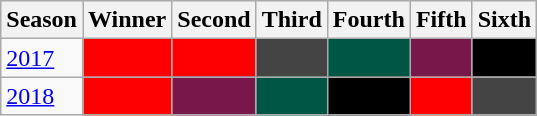<table class="wikitable">
<tr style="background:#efefef;">
<th>Season</th>
<th>Winner</th>
<th>Second</th>
<th>Third</th>
<th>Fourth</th>
<th>Fifth</th>
<th>Sixth</th>
</tr>
<tr>
<td><a href='#'>2017</a></td>
<td bgcolor="red" style="text-align: center;" div></td>
<td bgcolor="Red" div style="text-align: center;"></td>
<td bgcolor="#444444" style="text-align: center;" div></td>
<td bgcolor=#005645 div style="text-align: center;"></td>
<td bgcolor="#78184A" div style="text-align: center;"></td>
<td bgcolor="Black" div style="text-align: center;"></td>
</tr>
<tr>
<td><a href='#'>2018</a></td>
<td bgcolor="red" style="text-align: center;" div></td>
<td bgcolor="#78184A" div style="text-align: center;"></td>
<td bgcolor=#005645 div style="text-align: center;"></td>
<td bgcolor="Black" div style="text-align: center;"></td>
<td bgcolor="Red" div style="text-align: center;"></td>
<td bgcolor="#444444" style="text-align: center;" div></td>
</tr>
</table>
